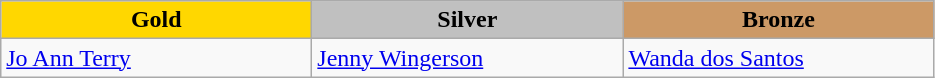<table class="wikitable" style="text-align:left">
<tr align="center">
<td width=200 bgcolor=gold><strong>Gold</strong></td>
<td width=200 bgcolor=silver><strong>Silver</strong></td>
<td width=200 bgcolor=CC9966><strong>Bronze</strong></td>
</tr>
<tr>
<td><a href='#'>Jo Ann Terry</a><br><em></em></td>
<td><a href='#'>Jenny Wingerson</a><br><em></em></td>
<td><a href='#'>Wanda dos Santos</a><br><em></em></td>
</tr>
</table>
